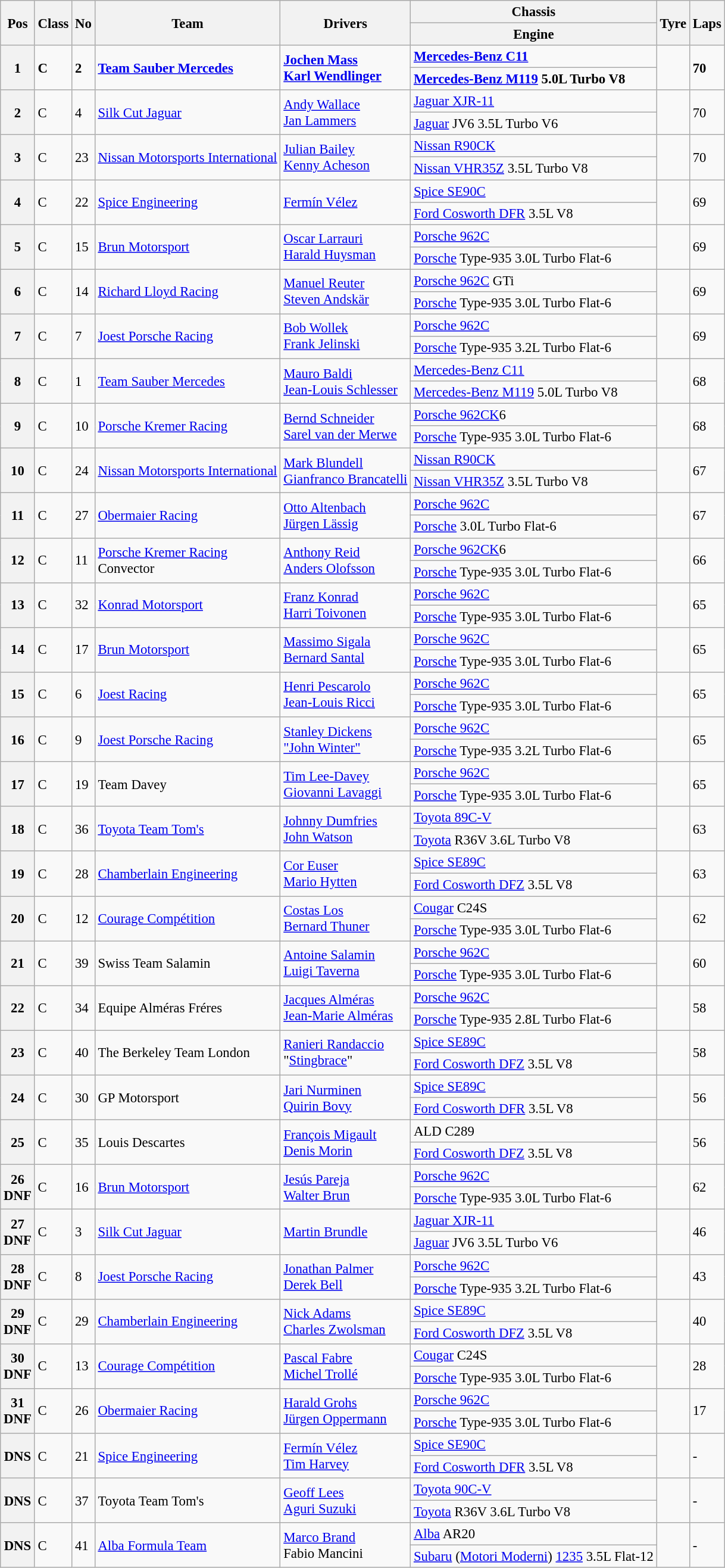<table class="wikitable" style="font-size: 95%;">
<tr>
<th rowspan=2>Pos</th>
<th rowspan=2>Class</th>
<th rowspan=2>No</th>
<th rowspan=2>Team</th>
<th rowspan=2>Drivers</th>
<th>Chassis</th>
<th rowspan=2>Tyre</th>
<th rowspan=2>Laps</th>
</tr>
<tr>
<th>Engine</th>
</tr>
<tr style="font-weight:bold">
<th rowspan=2>1</th>
<td rowspan=2>C</td>
<td rowspan=2>2</td>
<td rowspan=2> <a href='#'>Team Sauber Mercedes</a></td>
<td rowspan=2> <a href='#'>Jochen Mass</a><br> <a href='#'>Karl Wendlinger</a></td>
<td><a href='#'>Mercedes-Benz C11</a></td>
<td rowspan=2></td>
<td rowspan=2>70</td>
</tr>
<tr style="font-weight:bold">
<td><a href='#'>Mercedes-Benz M119</a> 5.0L Turbo V8</td>
</tr>
<tr>
<th rowspan=2>2</th>
<td rowspan=2>C</td>
<td rowspan=2>4</td>
<td rowspan=2> <a href='#'>Silk Cut Jaguar</a></td>
<td rowspan=2> <a href='#'>Andy Wallace</a><br> <a href='#'>Jan Lammers</a></td>
<td><a href='#'>Jaguar XJR-11</a></td>
<td rowspan=2></td>
<td rowspan=2>70</td>
</tr>
<tr>
<td><a href='#'>Jaguar</a> JV6 3.5L Turbo V6</td>
</tr>
<tr>
<th rowspan=2>3</th>
<td rowspan=2>C</td>
<td rowspan=2>23</td>
<td rowspan=2> <a href='#'>Nissan Motorsports International</a></td>
<td rowspan=2> <a href='#'>Julian Bailey</a><br> <a href='#'>Kenny Acheson</a></td>
<td><a href='#'>Nissan R90CK</a></td>
<td rowspan=2></td>
<td rowspan=2>70</td>
</tr>
<tr>
<td><a href='#'>Nissan VHR35Z</a> 3.5L Turbo V8</td>
</tr>
<tr>
<th rowspan=2>4</th>
<td rowspan=2>C</td>
<td rowspan=2>22</td>
<td rowspan=2> <a href='#'>Spice Engineering</a></td>
<td rowspan=2> <a href='#'>Fermín Vélez</a></td>
<td><a href='#'>Spice SE90C</a></td>
<td rowspan=2></td>
<td rowspan=2>69</td>
</tr>
<tr>
<td><a href='#'>Ford Cosworth DFR</a> 3.5L V8</td>
</tr>
<tr>
<th rowspan=2>5</th>
<td rowspan=2>C</td>
<td rowspan=2>15</td>
<td rowspan=2> <a href='#'>Brun Motorsport</a></td>
<td rowspan=2> <a href='#'>Oscar Larrauri</a><br> <a href='#'>Harald Huysman</a></td>
<td><a href='#'>Porsche 962C</a></td>
<td rowspan=2></td>
<td rowspan=2>69</td>
</tr>
<tr>
<td><a href='#'>Porsche</a> Type-935 3.0L Turbo Flat-6</td>
</tr>
<tr>
<th rowspan=2>6</th>
<td rowspan=2>C</td>
<td rowspan=2>14</td>
<td rowspan=2> <a href='#'>Richard Lloyd Racing</a></td>
<td rowspan=2> <a href='#'>Manuel Reuter</a><br> <a href='#'>Steven Andskär</a></td>
<td><a href='#'>Porsche 962C</a> GTi</td>
<td rowspan=2></td>
<td rowspan=2>69</td>
</tr>
<tr>
<td><a href='#'>Porsche</a> Type-935 3.0L Turbo Flat-6</td>
</tr>
<tr>
<th rowspan=2>7</th>
<td rowspan=2>C</td>
<td rowspan=2>7</td>
<td rowspan=2> <a href='#'>Joest Porsche Racing</a></td>
<td rowspan=2> <a href='#'>Bob Wollek</a><br> <a href='#'>Frank Jelinski</a></td>
<td><a href='#'>Porsche 962C</a></td>
<td rowspan=2></td>
<td rowspan=2>69</td>
</tr>
<tr>
<td><a href='#'>Porsche</a> Type-935 3.2L Turbo Flat-6</td>
</tr>
<tr>
<th rowspan=2>8</th>
<td rowspan=2>C</td>
<td rowspan=2>1</td>
<td rowspan=2> <a href='#'>Team Sauber Mercedes</a></td>
<td rowspan=2> <a href='#'>Mauro Baldi</a><br> <a href='#'>Jean-Louis Schlesser</a></td>
<td><a href='#'>Mercedes-Benz C11</a></td>
<td rowspan=2></td>
<td rowspan=2>68</td>
</tr>
<tr>
<td><a href='#'>Mercedes-Benz M119</a> 5.0L Turbo V8</td>
</tr>
<tr>
<th rowspan=2>9</th>
<td rowspan=2>C</td>
<td rowspan=2>10</td>
<td rowspan=2> <a href='#'>Porsche Kremer Racing</a></td>
<td rowspan=2> <a href='#'>Bernd Schneider</a><br> <a href='#'>Sarel van der Merwe</a></td>
<td><a href='#'>Porsche 962CK</a>6</td>
<td rowspan=2></td>
<td rowspan=2>68</td>
</tr>
<tr>
<td><a href='#'>Porsche</a> Type-935 3.0L Turbo Flat-6</td>
</tr>
<tr>
<th rowspan=2>10</th>
<td rowspan=2>C</td>
<td rowspan=2>24</td>
<td rowspan=2> <a href='#'>Nissan Motorsports International</a></td>
<td rowspan=2> <a href='#'>Mark Blundell</a><br> <a href='#'>Gianfranco Brancatelli</a></td>
<td><a href='#'>Nissan R90CK</a></td>
<td rowspan=2></td>
<td rowspan=2>67</td>
</tr>
<tr>
<td><a href='#'>Nissan VHR35Z</a> 3.5L Turbo V8</td>
</tr>
<tr>
<th rowspan=2>11</th>
<td rowspan=2>C</td>
<td rowspan=2>27</td>
<td rowspan=2> <a href='#'>Obermaier Racing</a></td>
<td rowspan=2> <a href='#'>Otto Altenbach</a><br> <a href='#'>Jürgen Lässig</a></td>
<td><a href='#'>Porsche 962C</a></td>
<td rowspan=2></td>
<td rowspan=2>67</td>
</tr>
<tr>
<td><a href='#'>Porsche</a> 3.0L Turbo Flat-6</td>
</tr>
<tr>
<th rowspan=2>12</th>
<td rowspan=2>C</td>
<td rowspan=2>11</td>
<td rowspan=2> <a href='#'>Porsche Kremer Racing</a><br> Convector</td>
<td rowspan=2> <a href='#'>Anthony Reid</a><br> <a href='#'>Anders Olofsson</a></td>
<td><a href='#'>Porsche 962CK</a>6</td>
<td rowspan=2></td>
<td rowspan=2>66</td>
</tr>
<tr>
<td><a href='#'>Porsche</a> Type-935 3.0L Turbo Flat-6</td>
</tr>
<tr>
<th rowspan=2>13</th>
<td rowspan=2>C</td>
<td rowspan=2>32</td>
<td rowspan=2> <a href='#'>Konrad Motorsport</a></td>
<td rowspan=2> <a href='#'>Franz Konrad</a><br> <a href='#'>Harri Toivonen</a></td>
<td><a href='#'>Porsche 962C</a></td>
<td rowspan=2></td>
<td rowspan=2>65</td>
</tr>
<tr>
<td><a href='#'>Porsche</a> Type-935 3.0L Turbo Flat-6</td>
</tr>
<tr>
<th rowspan=2>14</th>
<td rowspan=2>C</td>
<td rowspan=2>17</td>
<td rowspan=2> <a href='#'>Brun Motorsport</a></td>
<td rowspan=2> <a href='#'>Massimo Sigala</a><br> <a href='#'>Bernard Santal</a></td>
<td><a href='#'>Porsche 962C</a></td>
<td rowspan=2></td>
<td rowspan=2>65</td>
</tr>
<tr>
<td><a href='#'>Porsche</a> Type-935 3.0L Turbo Flat-6</td>
</tr>
<tr>
<th rowspan=2>15</th>
<td rowspan=2>C</td>
<td rowspan=2>6</td>
<td rowspan=2> <a href='#'>Joest Racing</a></td>
<td rowspan=2> <a href='#'>Henri Pescarolo</a><br> <a href='#'>Jean-Louis Ricci</a></td>
<td><a href='#'>Porsche 962C</a></td>
<td rowspan=2></td>
<td rowspan=2>65</td>
</tr>
<tr>
<td><a href='#'>Porsche</a> Type-935 3.0L Turbo Flat-6</td>
</tr>
<tr>
<th rowspan=2>16</th>
<td rowspan=2>C</td>
<td rowspan=2>9</td>
<td rowspan=2> <a href='#'>Joest Porsche Racing</a></td>
<td rowspan=2> <a href='#'>Stanley Dickens</a><br> <a href='#'>"John Winter"</a></td>
<td><a href='#'>Porsche 962C</a></td>
<td rowspan=2></td>
<td rowspan=2>65</td>
</tr>
<tr>
<td><a href='#'>Porsche</a> Type-935 3.2L Turbo Flat-6</td>
</tr>
<tr>
<th rowspan=2>17</th>
<td rowspan=2>C</td>
<td rowspan=2>19</td>
<td rowspan=2> Team Davey</td>
<td rowspan=2> <a href='#'>Tim Lee-Davey</a><br> <a href='#'>Giovanni Lavaggi</a></td>
<td><a href='#'>Porsche 962C</a></td>
<td rowspan=2></td>
<td rowspan=2>65</td>
</tr>
<tr>
<td><a href='#'>Porsche</a> Type-935 3.0L Turbo Flat-6</td>
</tr>
<tr>
<th rowspan=2>18</th>
<td rowspan=2>C</td>
<td rowspan=2>36</td>
<td rowspan=2> <a href='#'>Toyota Team Tom's</a></td>
<td rowspan=2> <a href='#'>Johnny Dumfries</a><br> <a href='#'>John Watson</a></td>
<td><a href='#'>Toyota 89C-V</a></td>
<td rowspan=2></td>
<td rowspan=2>63</td>
</tr>
<tr>
<td><a href='#'>Toyota</a> R36V 3.6L Turbo V8</td>
</tr>
<tr>
<th rowspan=2>19</th>
<td rowspan=2>C</td>
<td rowspan=2>28</td>
<td rowspan=2> <a href='#'>Chamberlain Engineering</a></td>
<td rowspan=2> <a href='#'>Cor Euser</a><br> <a href='#'>Mario Hytten</a></td>
<td><a href='#'>Spice SE89C</a></td>
<td rowspan=2></td>
<td rowspan=2>63</td>
</tr>
<tr>
<td><a href='#'>Ford Cosworth DFZ</a> 3.5L V8</td>
</tr>
<tr>
<th rowspan=2>20</th>
<td rowspan=2>C</td>
<td rowspan=2>12</td>
<td rowspan=2> <a href='#'>Courage Compétition</a></td>
<td rowspan=2> <a href='#'>Costas Los</a><br> <a href='#'>Bernard Thuner</a></td>
<td><a href='#'>Cougar</a> C24S</td>
<td rowspan=2></td>
<td rowspan=2>62</td>
</tr>
<tr>
<td><a href='#'>Porsche</a> Type-935 3.0L Turbo Flat-6</td>
</tr>
<tr>
<th rowspan=2>21</th>
<td rowspan=2>C</td>
<td rowspan=2>39</td>
<td rowspan=2> Swiss Team Salamin</td>
<td rowspan=2> <a href='#'>Antoine Salamin</a><br> <a href='#'>Luigi Taverna</a></td>
<td><a href='#'>Porsche 962C</a></td>
<td rowspan=2></td>
<td rowspan=2>60</td>
</tr>
<tr>
<td><a href='#'>Porsche</a> Type-935 3.0L Turbo Flat-6</td>
</tr>
<tr>
<th rowspan=2>22</th>
<td rowspan=2>C</td>
<td rowspan=2>34</td>
<td rowspan=2> Equipe Alméras Fréres</td>
<td rowspan=2> <a href='#'>Jacques Alméras</a><br> <a href='#'>Jean-Marie Alméras</a></td>
<td><a href='#'>Porsche 962C</a></td>
<td rowspan=2></td>
<td rowspan=2>58</td>
</tr>
<tr>
<td><a href='#'>Porsche</a> Type-935 2.8L Turbo Flat-6</td>
</tr>
<tr>
<th rowspan=2>23</th>
<td rowspan=2>C</td>
<td rowspan=2>40</td>
<td rowspan=2> The Berkeley Team London</td>
<td rowspan=2> <a href='#'>Ranieri Randaccio</a><br> "<a href='#'>Stingbrace</a>"</td>
<td><a href='#'>Spice SE89C</a></td>
<td rowspan=2></td>
<td rowspan=2>58</td>
</tr>
<tr>
<td><a href='#'>Ford Cosworth DFZ</a> 3.5L V8</td>
</tr>
<tr>
<th rowspan=2>24</th>
<td rowspan=2>C</td>
<td rowspan=2>30</td>
<td rowspan=2> GP Motorsport</td>
<td rowspan=2> <a href='#'>Jari Nurminen</a><br> <a href='#'>Quirin Bovy</a></td>
<td><a href='#'>Spice SE89C</a></td>
<td rowspan=2></td>
<td rowspan=2>56</td>
</tr>
<tr>
<td><a href='#'>Ford Cosworth DFR</a> 3.5L V8</td>
</tr>
<tr>
<th rowspan=2>25</th>
<td rowspan=2>C</td>
<td rowspan=2>35</td>
<td rowspan=2> Louis Descartes</td>
<td rowspan=2> <a href='#'>François Migault</a><br> <a href='#'>Denis Morin</a></td>
<td>ALD C289</td>
<td rowspan=2></td>
<td rowspan=2>56</td>
</tr>
<tr>
<td><a href='#'>Ford Cosworth DFZ</a> 3.5L V8</td>
</tr>
<tr>
<th rowspan=2>26<br>DNF</th>
<td rowspan=2>C</td>
<td rowspan=2>16</td>
<td rowspan=2> <a href='#'>Brun Motorsport</a></td>
<td rowspan=2> <a href='#'>Jesús Pareja</a><br> <a href='#'>Walter Brun</a></td>
<td><a href='#'>Porsche 962C</a></td>
<td rowspan=2></td>
<td rowspan=2>62</td>
</tr>
<tr>
<td><a href='#'>Porsche</a> Type-935 3.0L Turbo Flat-6</td>
</tr>
<tr>
<th rowspan=2>27<br>DNF</th>
<td rowspan=2>C</td>
<td rowspan=2>3</td>
<td rowspan=2> <a href='#'>Silk Cut Jaguar</a></td>
<td rowspan=2> <a href='#'>Martin Brundle</a></td>
<td><a href='#'>Jaguar XJR-11</a></td>
<td rowspan=2></td>
<td rowspan=2>46</td>
</tr>
<tr>
<td><a href='#'>Jaguar</a> JV6 3.5L Turbo V6</td>
</tr>
<tr>
<th rowspan=2>28<br>DNF</th>
<td rowspan=2>C</td>
<td rowspan=2>8</td>
<td rowspan=2> <a href='#'>Joest Porsche Racing</a></td>
<td rowspan=2> <a href='#'>Jonathan Palmer</a><br> <a href='#'>Derek Bell</a></td>
<td><a href='#'>Porsche 962C</a></td>
<td rowspan=2></td>
<td rowspan=2>43</td>
</tr>
<tr>
<td><a href='#'>Porsche</a> Type-935 3.2L Turbo Flat-6</td>
</tr>
<tr>
<th rowspan=2>29<br>DNF</th>
<td rowspan=2>C</td>
<td rowspan=2>29</td>
<td rowspan=2> <a href='#'>Chamberlain Engineering</a></td>
<td rowspan=2> <a href='#'>Nick Adams</a><br> <a href='#'>Charles Zwolsman</a></td>
<td><a href='#'>Spice SE89C</a></td>
<td rowspan=2></td>
<td rowspan=2>40</td>
</tr>
<tr>
<td><a href='#'>Ford Cosworth DFZ</a> 3.5L V8</td>
</tr>
<tr>
<th rowspan=2>30<br>DNF</th>
<td rowspan=2>C</td>
<td rowspan=2>13</td>
<td rowspan=2> <a href='#'>Courage Compétition</a></td>
<td rowspan=2> <a href='#'>Pascal Fabre</a><br> <a href='#'>Michel Trollé</a></td>
<td><a href='#'>Cougar</a> C24S</td>
<td rowspan=2></td>
<td rowspan=2>28</td>
</tr>
<tr>
<td><a href='#'>Porsche</a> Type-935 3.0L Turbo Flat-6</td>
</tr>
<tr>
<th rowspan=2>31<br>DNF</th>
<td rowspan=2>C</td>
<td rowspan=2>26</td>
<td rowspan=2> <a href='#'>Obermaier Racing</a></td>
<td rowspan=2> <a href='#'>Harald Grohs</a><br> <a href='#'>Jürgen Oppermann</a></td>
<td><a href='#'>Porsche 962C</a></td>
<td rowspan=2></td>
<td rowspan=2>17</td>
</tr>
<tr>
<td><a href='#'>Porsche</a> Type-935 3.0L Turbo Flat-6</td>
</tr>
<tr>
<th rowspan=2>DNS</th>
<td rowspan=2>C</td>
<td rowspan=2>21</td>
<td rowspan=2> <a href='#'>Spice Engineering</a></td>
<td rowspan=2> <a href='#'>Fermín Vélez</a><br> <a href='#'>Tim Harvey</a></td>
<td><a href='#'>Spice SE90C</a></td>
<td rowspan=2></td>
<td rowspan=2>-</td>
</tr>
<tr>
<td><a href='#'>Ford Cosworth DFR</a> 3.5L V8</td>
</tr>
<tr>
<th rowspan=2>DNS</th>
<td rowspan=2>C</td>
<td rowspan=2>37</td>
<td rowspan=2> Toyota Team Tom's</td>
<td rowspan=2> <a href='#'>Geoff Lees</a><br> <a href='#'>Aguri Suzuki</a></td>
<td><a href='#'>Toyota 90C-V</a></td>
<td rowspan=2></td>
<td rowspan=2>-</td>
</tr>
<tr>
<td><a href='#'>Toyota</a> R36V 3.6L Turbo V8</td>
</tr>
<tr>
<th rowspan=2>DNS</th>
<td rowspan=2>C</td>
<td rowspan=2>41</td>
<td rowspan=2> <a href='#'>Alba Formula Team</a></td>
<td rowspan=2> <a href='#'>Marco Brand</a><br> Fabio Mancini</td>
<td><a href='#'>Alba</a> AR20</td>
<td rowspan=2></td>
<td rowspan=2>-</td>
</tr>
<tr>
<td><a href='#'>Subaru</a> (<a href='#'>Motori Moderni</a>) <a href='#'>1235</a> 3.5L Flat-12</td>
</tr>
</table>
